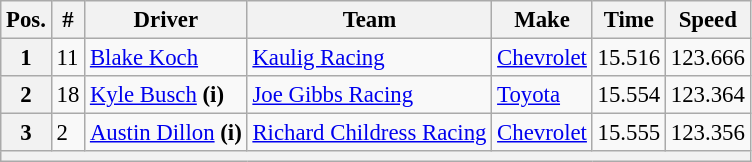<table class="wikitable" style="font-size:95%">
<tr>
<th>Pos.</th>
<th>#</th>
<th>Driver</th>
<th>Team</th>
<th>Make</th>
<th>Time</th>
<th>Speed</th>
</tr>
<tr>
<th>1</th>
<td>11</td>
<td><a href='#'>Blake Koch</a></td>
<td><a href='#'>Kaulig Racing</a></td>
<td><a href='#'>Chevrolet</a></td>
<td>15.516</td>
<td>123.666</td>
</tr>
<tr>
<th>2</th>
<td>18</td>
<td><a href='#'>Kyle Busch</a> <strong>(i)</strong></td>
<td><a href='#'>Joe Gibbs Racing</a></td>
<td><a href='#'>Toyota</a></td>
<td>15.554</td>
<td>123.364</td>
</tr>
<tr>
<th>3</th>
<td>2</td>
<td><a href='#'>Austin Dillon</a> <strong>(i)</strong></td>
<td><a href='#'>Richard Childress Racing</a></td>
<td><a href='#'>Chevrolet</a></td>
<td>15.555</td>
<td>123.356</td>
</tr>
<tr>
<th colspan="7"></th>
</tr>
</table>
